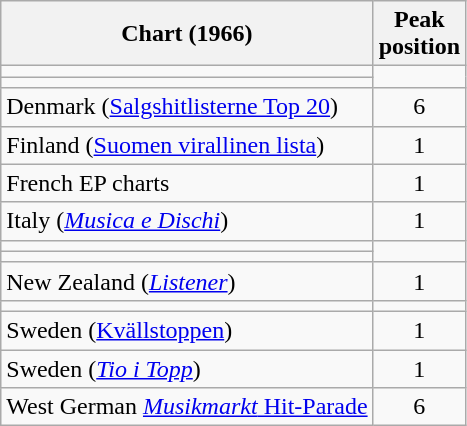<table class="wikitable sortable">
<tr>
<th>Chart (1966)</th>
<th>Peak<br>position</th>
</tr>
<tr>
<td></td>
</tr>
<tr>
<td></td>
</tr>
<tr>
<td>Denmark (<a href='#'>Salgshitlisterne Top 20</a>)</td>
<td style="text-align:center;">6</td>
</tr>
<tr>
<td>Finland (<a href='#'>Suomen virallinen lista</a>)</td>
<td align="center">1</td>
</tr>
<tr>
<td>French EP charts</td>
<td style="text-align:center;">1</td>
</tr>
<tr>
<td>Italy (<em><a href='#'>Musica e Dischi</a></em>)</td>
<td align="center">1</td>
</tr>
<tr>
<td></td>
</tr>
<tr>
<td></td>
</tr>
<tr>
<td>New Zealand (<em><a href='#'>Listener</a></em>)</td>
<td style="text-align:center;">1</td>
</tr>
<tr>
<td></td>
</tr>
<tr>
<td>Sweden (<a href='#'>Kvällstoppen</a>)</td>
<td style="text-align:center;">1</td>
</tr>
<tr>
<td>Sweden (<em><a href='#'>Tio i Topp</a></em>)</td>
<td style="text-align:center;">1</td>
</tr>
<tr>
<td>West German <a href='#'><em>Musikmarkt</em> Hit-Parade</a></td>
<td style="text-align:center;">6</td>
</tr>
</table>
